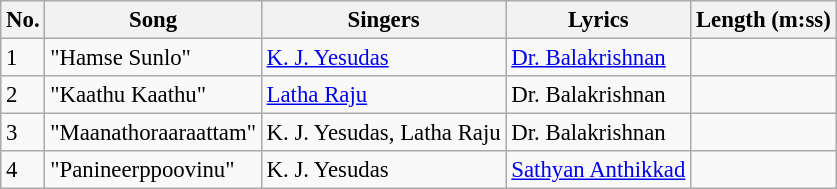<table class="wikitable" style="font-size:95%;">
<tr>
<th>No.</th>
<th>Song</th>
<th>Singers</th>
<th>Lyrics</th>
<th>Length (m:ss)</th>
</tr>
<tr>
<td>1</td>
<td>"Hamse Sunlo"</td>
<td><a href='#'>K. J. Yesudas</a></td>
<td><a href='#'>Dr. Balakrishnan</a></td>
<td></td>
</tr>
<tr>
<td>2</td>
<td>"Kaathu Kaathu"</td>
<td><a href='#'>Latha Raju</a></td>
<td>Dr. Balakrishnan</td>
<td></td>
</tr>
<tr>
<td>3</td>
<td>"Maanathoraaraattam"</td>
<td>K. J. Yesudas, Latha Raju</td>
<td>Dr. Balakrishnan</td>
<td></td>
</tr>
<tr>
<td>4</td>
<td>"Panineerppoovinu"</td>
<td>K. J. Yesudas</td>
<td><a href='#'>Sathyan Anthikkad</a></td>
<td></td>
</tr>
</table>
